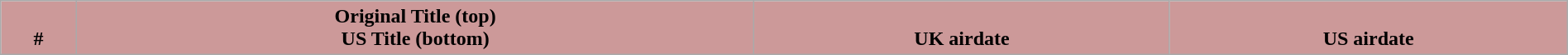<table class="wikitable plainrowheaders" style="width:100%; margin:auto;">
<tr>
<th style="vertical-align: bottom; background: #CC9999; width: 20;">#</th>
<th style="vertical-align: bottom; background: #CC9999;">Original Title (top)<br>US Title (bottom)</th>
<th style="vertical-align: bottom; background: #CC9999; width: 150;">UK airdate</th>
<th style="vertical-align: bottom; background: #CC9999; width: 150;">US airdate<br>











</th>
</tr>
</table>
